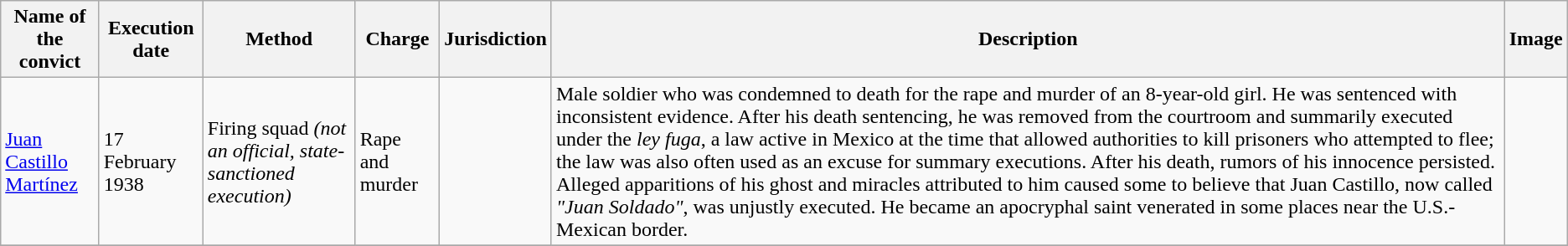<table class="wikitable">
<tr --->
<th>Name of the convict</th>
<th>Execution date</th>
<th>Method</th>
<th>Charge</th>
<th>Jurisdiction</th>
<th>Description</th>
<th>Image</th>
</tr>
<tr>
<td><a href='#'>Juan Castillo Martínez</a></td>
<td>17 February 1938</td>
<td>Firing squad <em>(not an official, state-sanctioned execution)</em></td>
<td>Rape and murder</td>
<td></td>
<td>Male soldier who was condemned to death for the rape and murder of an 8-year-old girl. He was sentenced with inconsistent evidence. After his death sentencing, he was removed from the courtroom and summarily executed under the <em>ley fuga</em>, a law active in Mexico at the time that allowed authorities to kill prisoners who attempted to flee; the law was also often used as an excuse for summary executions. After his death, rumors of his innocence persisted. Alleged apparitions of his ghost and miracles attributed to him caused some to believe that Juan Castillo, now called <em>"Juan Soldado"</em>, was unjustly executed. He became an apocryphal saint venerated in some places near the U.S.-Mexican border.</td>
<td></td>
</tr>
<tr>
</tr>
</table>
